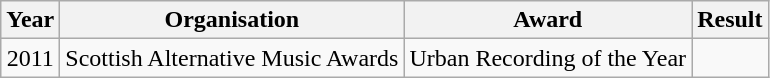<table class="wikitable plainrowheaders" style="text-align:center;">
<tr>
<th>Year</th>
<th>Organisation</th>
<th>Award</th>
<th>Result</th>
</tr>
<tr>
<td>2011</td>
<td>Scottish Alternative Music Awards</td>
<td>Urban Recording of the Year</td>
<td></td>
</tr>
</table>
